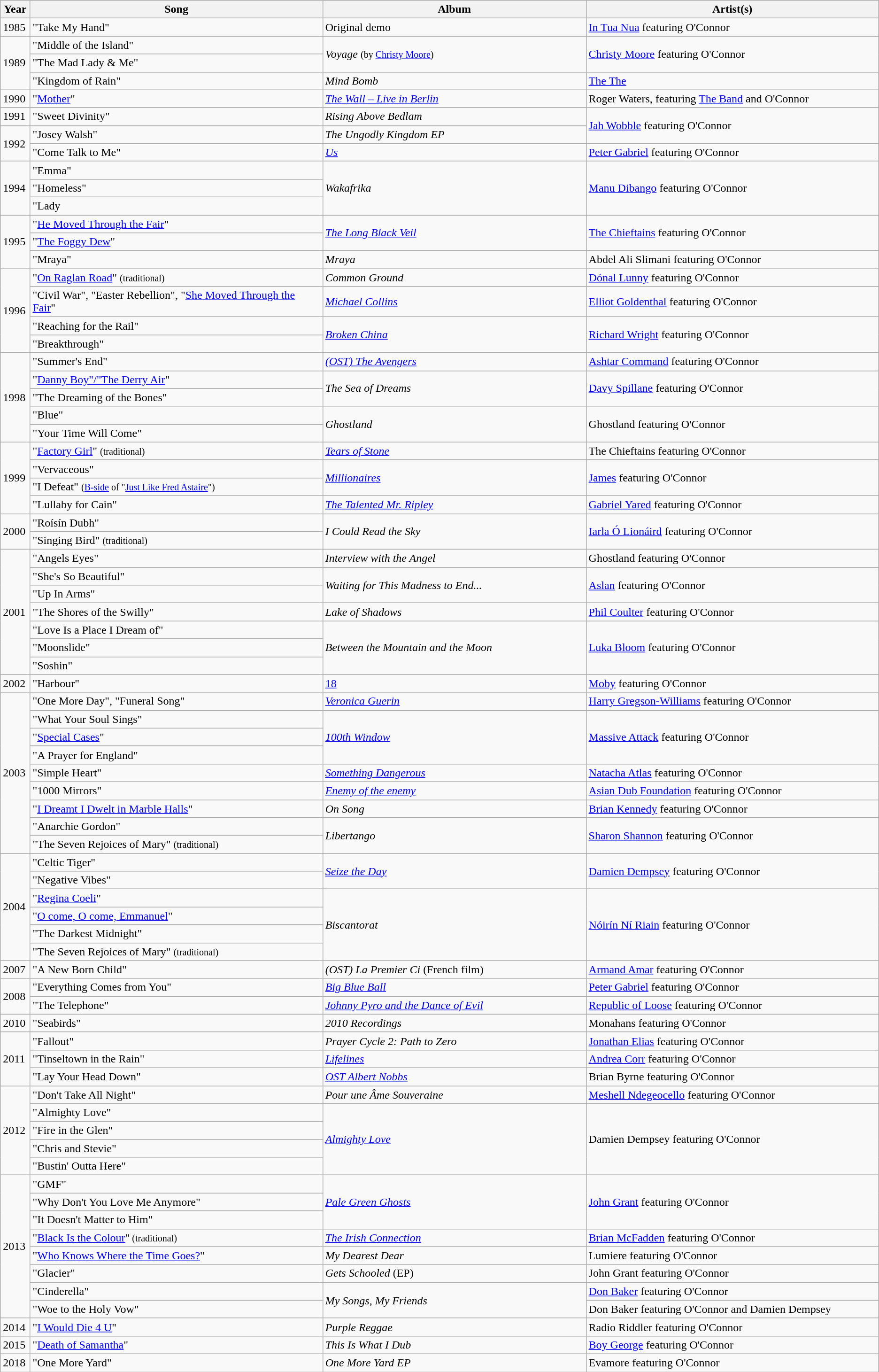<table class="wikitable">
<tr>
<th width="2%">Year</th>
<th width="30%">Song</th>
<th width="27%">Album</th>
<th width="30%">Artist(s)</th>
</tr>
<tr>
<td>1985</td>
<td>"Take My Hand"</td>
<td>Original demo</td>
<td><a href='#'>In Tua Nua</a> featuring O'Connor</td>
</tr>
<tr>
<td rowspan="3">1989</td>
<td>"Middle of the Island"</td>
<td rowspan="2"><em>Voyage</em> <small>(by <a href='#'>Christy Moore</a>)</small></td>
<td rowspan="2"><a href='#'>Christy Moore</a> featuring O'Connor</td>
</tr>
<tr>
<td>"The Mad Lady & Me"</td>
</tr>
<tr>
<td>"Kingdom of Rain"</td>
<td><em>Mind Bomb</em></td>
<td><a href='#'>The The</a></td>
</tr>
<tr>
<td>1990</td>
<td>"<a href='#'>Mother</a>"</td>
<td><em><a href='#'>The Wall – Live in Berlin</a></em></td>
<td>Roger Waters, featuring <a href='#'>The Band</a> and O'Connor</td>
</tr>
<tr>
<td>1991</td>
<td>"Sweet Divinity"</td>
<td><em>Rising Above Bedlam</em></td>
<td rowspan="2"><a href='#'>Jah Wobble</a> featuring O'Connor</td>
</tr>
<tr>
<td rowspan="2">1992</td>
<td>"Josey Walsh"</td>
<td><em>The Ungodly Kingdom EP</em></td>
</tr>
<tr>
<td>"Come Talk to Me"</td>
<td><em><a href='#'>Us</a></em></td>
<td><a href='#'>Peter Gabriel</a> featuring O'Connor</td>
</tr>
<tr>
<td rowspan="3">1994</td>
<td>"Emma"</td>
<td rowspan="3"><em>Wakafrika</em></td>
<td rowspan="3"><a href='#'>Manu Dibango</a> featuring O'Connor</td>
</tr>
<tr>
<td>"Homeless"</td>
</tr>
<tr>
<td>"Lady</td>
</tr>
<tr>
<td rowspan="3">1995</td>
<td>"<a href='#'>He Moved Through the Fair</a>"</td>
<td rowspan="2"><em><a href='#'>The Long Black Veil</a></em></td>
<td rowspan="2"><a href='#'>The Chieftains</a> featuring O'Connor</td>
</tr>
<tr>
<td>"<a href='#'>The Foggy Dew</a>"</td>
</tr>
<tr>
<td>"Mraya"</td>
<td><em>Mraya</em></td>
<td>Abdel Ali Slimani featuring O'Connor</td>
</tr>
<tr>
<td rowspan="4">1996</td>
<td>"<a href='#'>On Raglan Road</a>" <small>(traditional)</small></td>
<td><em>Common Ground</em></td>
<td><a href='#'>Dónal Lunny</a> featuring O'Connor</td>
</tr>
<tr>
<td>"Civil War", "Easter Rebellion", "<a href='#'>She Moved Through the Fair</a>"</td>
<td><em><a href='#'>Michael Collins</a></em></td>
<td><a href='#'>Elliot Goldenthal</a> featuring O'Connor</td>
</tr>
<tr>
<td>"Reaching for the Rail"</td>
<td rowspan="2"><em><a href='#'>Broken China</a></em></td>
<td rowspan="2"><a href='#'>Richard Wright</a> featuring O'Connor</td>
</tr>
<tr>
<td>"Breakthrough"</td>
</tr>
<tr>
<td rowspan="5">1998</td>
<td>"Summer's End"</td>
<td><em><a href='#'>(OST) The Avengers</a></em></td>
<td><a href='#'>Ashtar Command</a> featuring O'Connor</td>
</tr>
<tr>
<td>"<a href='#'>Danny Boy"/"The Derry Air</a>"</td>
<td rowspan="2"><em>The Sea of Dreams</em></td>
<td rowspan="2"><a href='#'>Davy Spillane</a> featuring O'Connor</td>
</tr>
<tr>
<td>"The Dreaming of the Bones"</td>
</tr>
<tr>
<td>"Blue"</td>
<td rowspan="2"><em>Ghostland</em></td>
<td rowspan="2">Ghostland featuring O'Connor</td>
</tr>
<tr>
<td>"Your Time Will Come"</td>
</tr>
<tr>
<td rowspan="4">1999</td>
<td>"<a href='#'>Factory Girl</a>" <small>(traditional)</small></td>
<td><em><a href='#'>Tears of Stone</a></em></td>
<td>The Chieftains featuring O'Connor</td>
</tr>
<tr>
<td>"Vervaceous"</td>
<td rowspan="2"><em><a href='#'>Millionaires</a></em></td>
<td rowspan="2"><a href='#'>James</a> featuring O'Connor</td>
</tr>
<tr>
<td>"I Defeat" <small>(<a href='#'>B-side</a> of "<a href='#'>Just Like Fred Astaire</a>")</small></td>
</tr>
<tr>
<td>"Lullaby for Cain"</td>
<td><em><a href='#'>The Talented Mr. Ripley</a></em></td>
<td><a href='#'>Gabriel Yared</a> featuring O'Connor</td>
</tr>
<tr>
<td rowspan="2">2000</td>
<td>"Roísín Dubh"</td>
<td rowspan="2"><em>I Could Read the Sky</em></td>
<td rowspan="2"><a href='#'>Iarla Ó Lionáird</a> featuring O'Connor</td>
</tr>
<tr>
<td>"Singing Bird" <small>(traditional)</small></td>
</tr>
<tr>
<td rowspan="7">2001</td>
<td>"Angels Eyes"</td>
<td><em>Interview with the Angel</em></td>
<td>Ghostland featuring O'Connor</td>
</tr>
<tr>
<td>"She's So Beautiful"</td>
<td rowspan="2"><em>Waiting for This Madness to End...</em></td>
<td rowspan="2"><a href='#'>Aslan</a> featuring O'Connor</td>
</tr>
<tr>
<td>"Up In Arms"</td>
</tr>
<tr>
<td>"The Shores of the Swilly"</td>
<td><em>Lake of Shadows</em></td>
<td><a href='#'>Phil Coulter</a> featuring O'Connor</td>
</tr>
<tr>
<td>"Love Is a Place I Dream of"</td>
<td rowspan="3"><em>Between the Mountain and the Moon</em></td>
<td rowspan="3"><a href='#'>Luka Bloom</a> featuring O'Connor</td>
</tr>
<tr>
<td>"Moonslide"</td>
</tr>
<tr>
<td>"Soshin"</td>
</tr>
<tr>
<td>2002</td>
<td>"Harbour"</td>
<td><a href='#'>18</a></td>
<td><a href='#'>Moby</a> featuring O'Connor</td>
</tr>
<tr>
<td rowspan="9">2003</td>
<td>"One More Day", "Funeral Song"</td>
<td><em><a href='#'>Veronica Guerin</a></em></td>
<td><a href='#'>Harry Gregson-Williams</a> featuring O'Connor</td>
</tr>
<tr>
<td>"What Your Soul Sings"</td>
<td rowspan="3"><em><a href='#'>100th Window</a></em></td>
<td rowspan="3"><a href='#'>Massive Attack</a> featuring O'Connor</td>
</tr>
<tr>
<td>"<a href='#'>Special Cases</a>"</td>
</tr>
<tr>
<td>"A Prayer for England"</td>
</tr>
<tr>
<td>"Simple Heart"</td>
<td><em><a href='#'>Something Dangerous</a></em></td>
<td><a href='#'>Natacha Atlas</a> featuring O'Connor</td>
</tr>
<tr>
<td>"1000 Mirrors"</td>
<td><em><a href='#'>Enemy of the enemy</a></em></td>
<td><a href='#'>Asian Dub Foundation</a> featuring O'Connor</td>
</tr>
<tr>
<td>"<a href='#'>I Dreamt I Dwelt in Marble Halls</a>"</td>
<td><em>On Song</em></td>
<td><a href='#'>Brian Kennedy</a> featuring O'Connor</td>
</tr>
<tr>
<td>"Anarchie Gordon"</td>
<td rowspan="2"><em>Libertango</em></td>
<td rowspan="2"><a href='#'>Sharon Shannon</a> featuring O'Connor</td>
</tr>
<tr>
<td>"The Seven Rejoices of Mary" <small>(traditional)</small></td>
</tr>
<tr>
<td rowspan="6">2004</td>
<td>"Celtic Tiger"</td>
<td rowspan="2"><em><a href='#'>Seize the Day</a></em></td>
<td rowspan="2"><a href='#'>Damien Dempsey</a> featuring O'Connor</td>
</tr>
<tr>
<td>"Negative Vibes"</td>
</tr>
<tr>
<td>"<a href='#'>Regina Coeli</a>"</td>
<td rowspan="4"><em>Biscantorat</em></td>
<td rowspan="4"><a href='#'>Nóirín Ní Riain</a> featuring O'Connor</td>
</tr>
<tr>
<td>"<a href='#'>O come, O come, Emmanuel</a>"</td>
</tr>
<tr>
<td>"The Darkest Midnight"</td>
</tr>
<tr>
<td>"The Seven Rejoices of Mary" <small>(traditional)</small></td>
</tr>
<tr>
<td>2007</td>
<td>"A New Born Child"</td>
<td><em>(OST) La Premier Ci</em> (French film)</td>
<td><a href='#'>Armand Amar</a> featuring O'Connor</td>
</tr>
<tr>
<td rowspan="2">2008</td>
<td>"Everything Comes from You"</td>
<td><em><a href='#'>Big Blue Ball</a></em></td>
<td><a href='#'>Peter Gabriel</a> featuring O'Connor</td>
</tr>
<tr>
<td>"The Telephone"</td>
<td><em><a href='#'>Johnny Pyro and the Dance of Evil</a></em></td>
<td><a href='#'>Republic of Loose</a> featuring O'Connor</td>
</tr>
<tr>
<td>2010</td>
<td>"Seabirds"</td>
<td><em>2010 Recordings</em></td>
<td>Monahans featuring O'Connor</td>
</tr>
<tr>
<td rowspan="3">2011</td>
<td>"Fallout"</td>
<td><em>Prayer Cycle 2: Path to Zero</em></td>
<td><a href='#'>Jonathan Elias</a> featuring O'Connor</td>
</tr>
<tr>
<td>"Tinseltown in the Rain"</td>
<td><em><a href='#'>Lifelines</a></em></td>
<td><a href='#'>Andrea Corr</a> featuring O'Connor</td>
</tr>
<tr>
<td>"Lay Your Head Down"</td>
<td><a href='#'><em>OST Albert Nobbs</em></a></td>
<td>Brian Byrne featuring O'Connor</td>
</tr>
<tr>
<td rowspan="5">2012</td>
<td>"Don't Take All Night"</td>
<td><em>Pour une Âme Souveraine</em></td>
<td><a href='#'>Meshell Ndegeocello</a> featuring O'Connor</td>
</tr>
<tr>
<td>"Almighty Love"</td>
<td rowspan="4"><em><a href='#'>Almighty Love</a></em></td>
<td rowspan="4">Damien Dempsey featuring O'Connor</td>
</tr>
<tr>
<td>"Fire in the Glen"</td>
</tr>
<tr>
<td>"Chris and Stevie"</td>
</tr>
<tr>
<td>"Bustin' Outta Here"</td>
</tr>
<tr>
<td rowspan="8">2013</td>
<td>"GMF"</td>
<td rowspan="3"><em><a href='#'>Pale Green Ghosts</a></em></td>
<td rowspan="3"><a href='#'>John Grant</a> featuring O'Connor</td>
</tr>
<tr>
<td>"Why Don't You Love Me Anymore"</td>
</tr>
<tr>
<td>"It Doesn't Matter to Him"</td>
</tr>
<tr>
<td>"<a href='#'>Black Is the Colour</a>"<small> (traditional) </small></td>
<td><em><a href='#'>The Irish Connection</a></em></td>
<td><a href='#'>Brian McFadden</a> featuring O'Connor</td>
</tr>
<tr>
<td>"<a href='#'>Who Knows Where the Time Goes?</a>"</td>
<td><em>My Dearest Dear</em></td>
<td>Lumiere featuring O'Connor</td>
</tr>
<tr>
<td>"Glacier"</td>
<td><em>Gets Schooled</em> (EP)</td>
<td>John Grant featuring O'Connor</td>
</tr>
<tr>
<td>"Cinderella"</td>
<td rowspan="2"><em>My Songs, My Friends</em></td>
<td><a href='#'>Don Baker</a> featuring O'Connor</td>
</tr>
<tr>
<td>"Woe to the Holy Vow"</td>
<td>Don Baker featuring O'Connor and Damien Dempsey</td>
</tr>
<tr>
<td>2014</td>
<td>"<a href='#'>I Would Die 4 U</a>"</td>
<td><em>Purple Reggae</em></td>
<td>Radio Riddler featuring O'Connor</td>
</tr>
<tr>
<td>2015</td>
<td>"<a href='#'>Death of Samantha</a>"</td>
<td><em>This Is What I Dub</em></td>
<td><a href='#'>Boy George</a> featuring O'Connor</td>
</tr>
<tr>
<td>2018</td>
<td>"One More Yard"</td>
<td><em>One More Yard EP</em></td>
<td>Evamore featuring O'Connor</td>
</tr>
</table>
